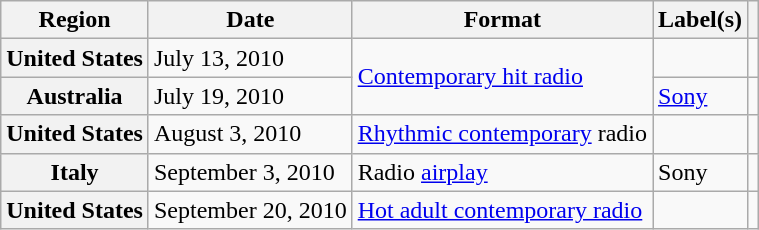<table class="wikitable plainrowheaders">
<tr>
<th scope="col">Region</th>
<th scope="col">Date</th>
<th scope="col">Format</th>
<th scope="col">Label(s)</th>
<th scope="col"></th>
</tr>
<tr>
<th scope="row">United States</th>
<td>July 13, 2010</td>
<td rowspan="2"><a href='#'>Contemporary hit radio</a></td>
<td></td>
<td align="center"></td>
</tr>
<tr>
<th scope="row">Australia</th>
<td>July 19, 2010</td>
<td><a href='#'>Sony</a></td>
<td align="center"></td>
</tr>
<tr>
<th scope="row">United States</th>
<td>August 3, 2010</td>
<td><a href='#'>Rhythmic contemporary</a> radio</td>
<td></td>
<td align="center"></td>
</tr>
<tr>
<th scope="row">Italy</th>
<td>September 3, 2010</td>
<td>Radio <a href='#'>airplay</a></td>
<td>Sony</td>
<td align="center"></td>
</tr>
<tr>
<th scope="row">United States</th>
<td>September 20, 2010</td>
<td><a href='#'>Hot adult contemporary radio</a></td>
<td></td>
<td align="center"></td>
</tr>
</table>
